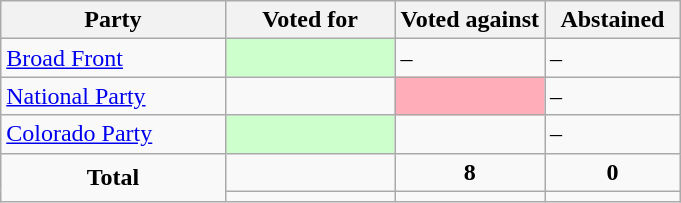<table class="wikitable">
<tr>
<th style="width:33%;">Party</th>
<th style="width:25%;">Voted for</th>
<th>Voted against</th>
<th style="width:20%;">Abstained</th>
</tr>
<tr>
<td> <a href='#'>Broad Front</a></td>
<td style="background-color:#CCFFCC;"></td>
<td>–</td>
<td>–</td>
</tr>
<tr>
<td> <a href='#'>National Party</a></td>
<td></td>
<td style="background-color:#FFAEB9;"></td>
<td>–</td>
</tr>
<tr>
<td> <a href='#'>Colorado Party</a></td>
<td style="background-color:#CCFFCC;"></td>
<td></td>
<td>–</td>
</tr>
<tr>
<td style="text-align:center;" rowspan="2"><strong>Total</strong></td>
<td></td>
<td style="text-align:center;"><strong>8</strong></td>
<td style="text-align:center;"><strong>0</strong></td>
</tr>
<tr>
<td style="text-align:center;"></td>
<td style="text-align:center;"></td>
<td style="text-align:center;"></td>
</tr>
</table>
